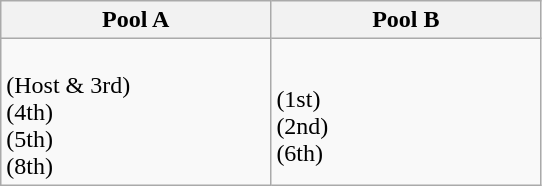<table class="wikitable">
<tr>
<th width=25%>Pool A</th>
<th width=25%>Pool B</th>
</tr>
<tr>
<td><br> (Host & 3rd)<br>
 (4th)<br>
 (5th)<br>
 (8th)</td>
<td><br> (1st)<br>
 (2nd)<br>
 (6th)<br>
</td>
</tr>
</table>
